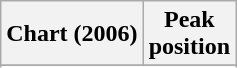<table class="wikitable sortable">
<tr>
<th>Chart (2006)</th>
<th>Peak<br>position</th>
</tr>
<tr>
</tr>
<tr>
</tr>
<tr>
</tr>
</table>
